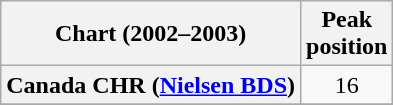<table class="wikitable sortable plainrowheaders" style="text-align:center">
<tr>
<th>Chart (2002–2003)</th>
<th>Peak<br>position</th>
</tr>
<tr>
<th scope="row">Canada CHR (<a href='#'>Nielsen BDS</a>)</th>
<td style="text-align:center">16</td>
</tr>
<tr>
</tr>
<tr>
</tr>
<tr>
</tr>
</table>
